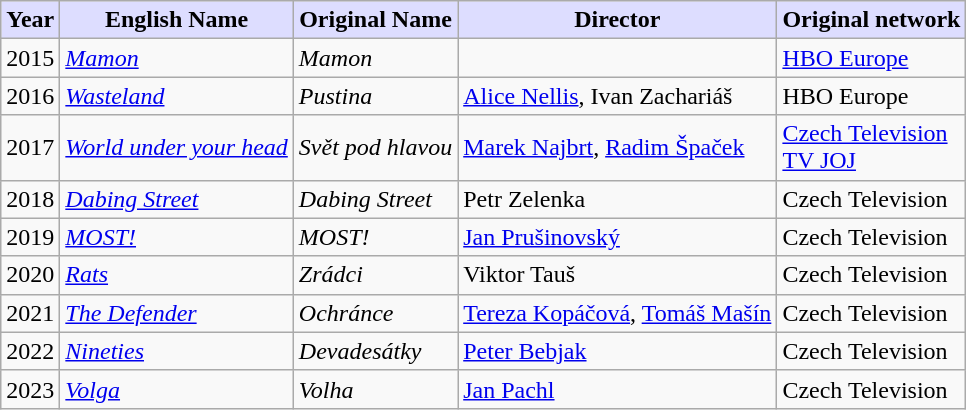<table class="wikitable sortable">
<tr>
<th style="background:#DDDDFF;">Year</th>
<th style="background:#DDDDFF;">English Name</th>
<th style="background:#DDDDFF;">Original Name</th>
<th style="background:#DDDDFF;">Director</th>
<th style="background:#DDDDFF;">Original network</th>
</tr>
<tr>
<td>2015</td>
<td><em><a href='#'>Mamon</a></em></td>
<td><em>Mamon</em></td>
<td></td>
<td> <a href='#'>HBO Europe</a></td>
</tr>
<tr>
<td>2016</td>
<td><em><a href='#'>Wasteland</a></em></td>
<td><em>Pustina</em></td>
<td><a href='#'>Alice Nellis</a>, Ivan Zachariáš</td>
<td> HBO Europe</td>
</tr>
<tr>
<td>2017</td>
<td><em><a href='#'>World under your head</a></em></td>
<td><em>Svět pod hlavou</em></td>
<td><a href='#'>Marek Najbrt</a>, <a href='#'>Radim Špaček</a></td>
<td> <a href='#'>Czech Television</a><br> <a href='#'>TV JOJ</a></td>
</tr>
<tr>
<td>2018</td>
<td><em><a href='#'>Dabing Street</a></em></td>
<td><em>Dabing Street</em></td>
<td>Petr Zelenka</td>
<td> Czech Television</td>
</tr>
<tr>
<td>2019</td>
<td><em><a href='#'>MOST!</a></em></td>
<td><em>MOST!</em></td>
<td><a href='#'>Jan Prušinovský</a></td>
<td> Czech Television</td>
</tr>
<tr>
<td>2020</td>
<td><em><a href='#'>Rats</a></em></td>
<td><em>Zrádci</em></td>
<td>Viktor Tauš</td>
<td> Czech Television</td>
</tr>
<tr>
<td>2021</td>
<td><em><a href='#'>The Defender</a></em></td>
<td><em>Ochránce</em></td>
<td><a href='#'>Tereza Kopáčová</a>, <a href='#'>Tomáš Mašín</a></td>
<td> Czech Television</td>
</tr>
<tr>
<td>2022</td>
<td><em><a href='#'>Nineties</a></em></td>
<td><em>Devadesátky</em></td>
<td><a href='#'>Peter Bebjak</a></td>
<td> Czech Television</td>
</tr>
<tr>
<td>2023</td>
<td><em><a href='#'>Volga</a></em></td>
<td><em>Volha</em></td>
<td><a href='#'>Jan Pachl</a></td>
<td> Czech Television</td>
</tr>
</table>
